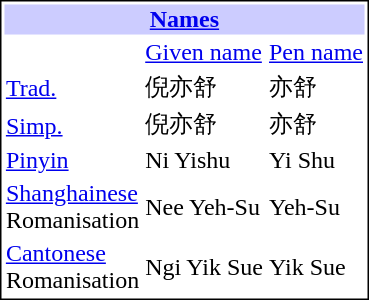<table align=right style="border:1px solid">
<tr>
<th style="background:#ccf;" colspan=3><a href='#'>Names</a></th>
</tr>
<tr>
<td></td>
<td><a href='#'>Given name</a></td>
<td><a href='#'>Pen name</a></td>
</tr>
<tr>
<td><a href='#'>Trad.</a></td>
<td>倪亦舒</td>
<td>亦舒</td>
</tr>
<tr>
<td><a href='#'>Simp.</a></td>
<td>倪亦舒</td>
<td>亦舒</td>
</tr>
<tr>
<td><a href='#'>Pinyin</a></td>
<td>Ni Yishu</td>
<td>Yi Shu</td>
</tr>
<tr>
<td><a href='#'>Shanghainese</a><br>Romanisation</td>
<td>Nee Yeh-Su</td>
<td>Yeh-Su</td>
</tr>
<tr>
<td><a href='#'>Cantonese</a><br>Romanisation</td>
<td>Ngi Yik Sue</td>
<td>Yik Sue</td>
</tr>
</table>
